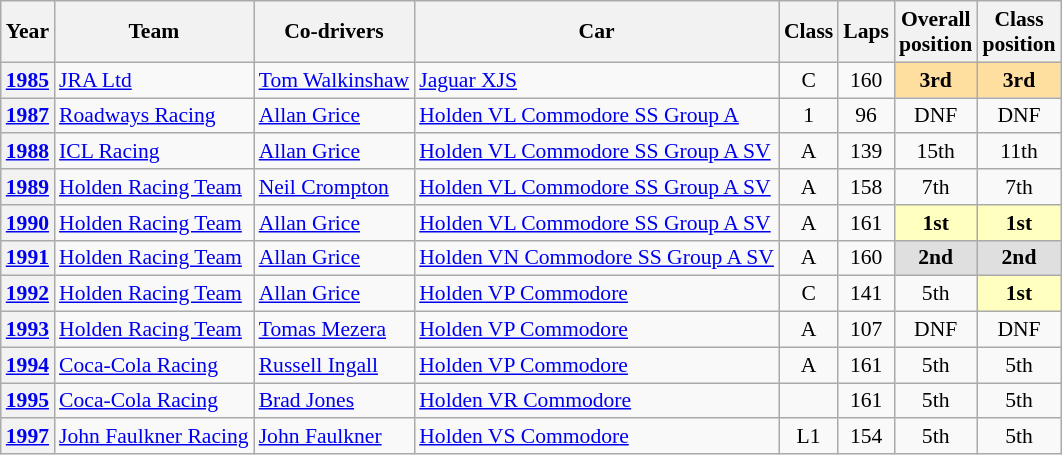<table class="wikitable" style="text-align:center; font-size:90%">
<tr>
<th>Year</th>
<th>Team</th>
<th>Co-drivers</th>
<th>Car</th>
<th>Class</th>
<th>Laps</th>
<th>Overall<br>position</th>
<th>Class<br>position</th>
</tr>
<tr>
<th><a href='#'>1985</a></th>
<td align="left"> <a href='#'>JRA Ltd</a></td>
<td align="left" nowrap> <a href='#'>Tom Walkinshaw</a></td>
<td align="left"><a href='#'>Jaguar XJS</a></td>
<td>C</td>
<td>160</td>
<td style="background:#ffdf9f;"><strong>3rd</strong></td>
<td style="background:#ffdf9f;"><strong>3rd</strong></td>
</tr>
<tr>
<th><a href='#'>1987</a></th>
<td align="left"> <a href='#'>Roadways Racing</a></td>
<td align="left"> <a href='#'>Allan Grice</a></td>
<td align="left"><a href='#'>Holden VL Commodore SS Group A</a></td>
<td>1</td>
<td>96</td>
<td>DNF</td>
<td>DNF</td>
</tr>
<tr>
<th><a href='#'>1988</a></th>
<td align="left"> <a href='#'>ICL Racing</a></td>
<td align="left"> <a href='#'>Allan Grice</a></td>
<td align="left"><a href='#'>Holden VL Commodore SS Group A SV</a></td>
<td>A</td>
<td>139</td>
<td>15th</td>
<td>11th</td>
</tr>
<tr>
<th><a href='#'>1989</a></th>
<td align="left"> <a href='#'>Holden Racing Team</a></td>
<td align="left"> <a href='#'>Neil Crompton</a></td>
<td align="left"><a href='#'>Holden VL Commodore SS Group A SV</a></td>
<td>A</td>
<td>158</td>
<td>7th</td>
<td>7th</td>
</tr>
<tr>
<th><a href='#'>1990</a></th>
<td align="left"> <a href='#'>Holden Racing Team</a></td>
<td align="left"> <a href='#'>Allan Grice</a></td>
<td align="left"><a href='#'>Holden VL Commodore SS Group A SV</a></td>
<td>A</td>
<td>161</td>
<td style="background:#ffffbf;"><strong>1st</strong></td>
<td style="background:#ffffbf;"><strong>1st</strong></td>
</tr>
<tr>
<th><a href='#'>1991</a></th>
<td align="left"> <a href='#'>Holden Racing Team</a></td>
<td align="left"> <a href='#'>Allan Grice</a></td>
<td align="left" nowrap><a href='#'>Holden VN Commodore SS Group A SV</a></td>
<td>A</td>
<td>160</td>
<td style="background:#dfdfdf;"><strong>2nd</strong></td>
<td style="background:#dfdfdf;"><strong>2nd</strong></td>
</tr>
<tr>
<th><a href='#'>1992</a></th>
<td align="left"> <a href='#'>Holden Racing Team</a></td>
<td align="left"> <a href='#'>Allan Grice</a></td>
<td align="left"><a href='#'>Holden VP Commodore</a></td>
<td>C</td>
<td>141</td>
<td>5th</td>
<td style="background:#ffffbf;"><strong>1st</strong></td>
</tr>
<tr>
<th><a href='#'>1993</a></th>
<td align="left"> <a href='#'>Holden Racing Team</a></td>
<td align="left"> <a href='#'>Tomas Mezera</a></td>
<td align="left"><a href='#'>Holden VP Commodore</a></td>
<td>A</td>
<td>107</td>
<td>DNF</td>
<td>DNF</td>
</tr>
<tr>
<th><a href='#'>1994</a></th>
<td align="left"> <a href='#'>Coca-Cola Racing</a></td>
<td align="left"> <a href='#'>Russell Ingall</a></td>
<td align="left"><a href='#'>Holden VP Commodore</a></td>
<td>A</td>
<td>161</td>
<td>5th</td>
<td>5th</td>
</tr>
<tr>
<th><a href='#'>1995</a></th>
<td align="left"> <a href='#'>Coca-Cola Racing</a></td>
<td align="left"> <a href='#'>Brad Jones</a></td>
<td align="left"><a href='#'>Holden VR Commodore</a></td>
<td></td>
<td>161</td>
<td>5th</td>
<td>5th</td>
</tr>
<tr>
<th><a href='#'>1997</a></th>
<td align="left" nowrap> <a href='#'>John Faulkner Racing</a></td>
<td align="left"> <a href='#'>John Faulkner</a></td>
<td align="left"><a href='#'>Holden VS Commodore</a></td>
<td>L1</td>
<td>154</td>
<td>5th</td>
<td>5th</td>
</tr>
</table>
